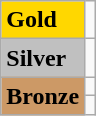<table class="wikitable">
<tr>
<td bgcolor="gold"><strong>Gold</strong></td>
<td></td>
</tr>
<tr>
<td bgcolor="silver"><strong>Silver</strong></td>
<td></td>
</tr>
<tr>
<td rowspan="2" bgcolor="#cc9966"><strong>Bronze</strong></td>
<td></td>
</tr>
<tr>
<td></td>
</tr>
</table>
